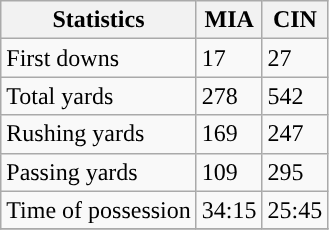<table class="wikitable">
<tr>
<th>Statistics</th>
<th>MIA</th>
<th>CIN</th>
</tr>
<tr>
<td>First downs</td>
<td>17</td>
<td>27</td>
</tr>
<tr>
<td>Total yards</td>
<td>278</td>
<td>542</td>
</tr>
<tr>
<td>Rushing yards</td>
<td>169</td>
<td>247</td>
</tr>
<tr>
<td>Passing yards</td>
<td>109</td>
<td>295</td>
</tr>
<tr>
<td>Time of possession</td>
<td>34:15</td>
<td>25:45</td>
</tr>
<tr>
</tr>
</table>
